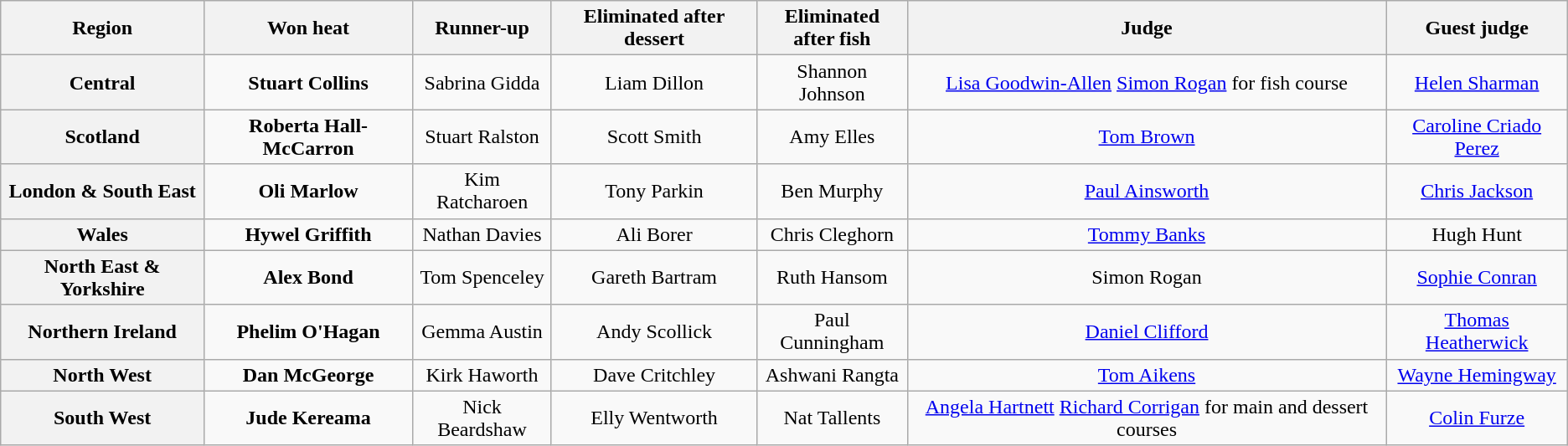<table class="wikitable plainrowheaders sortable" style="text-align:center;">
<tr>
<th scope="col">Region</th>
<th scope="col">Won heat</th>
<th scope="col">Runner-up</th>
<th scope="col">Eliminated after dessert</th>
<th scope="col">Eliminated<br>after fish</th>
<th scope="col">Judge</th>
<th scope="col">Guest judge</th>
</tr>
<tr>
<th scope="row">Central</th>
<td><strong>Stuart Collins</strong></td>
<td>Sabrina Gidda</td>
<td>Liam Dillon</td>
<td>Shannon Johnson</td>
<td><a href='#'>Lisa Goodwin-Allen</a>  <a href='#'>Simon Rogan</a> for fish course</td>
<td><a href='#'>Helen Sharman</a></td>
</tr>
<tr>
<th scope="row">Scotland</th>
<td><strong>Roberta Hall-McCarron</strong></td>
<td>Stuart Ralston</td>
<td>Scott Smith</td>
<td>Amy Elles</td>
<td><a href='#'>Tom Brown</a></td>
<td><a href='#'>Caroline Criado Perez</a></td>
</tr>
<tr>
<th scope="row">London & South East</th>
<td><strong>Oli Marlow</strong></td>
<td>Kim Ratcharoen</td>
<td>Tony Parkin</td>
<td>Ben Murphy</td>
<td><a href='#'>Paul Ainsworth</a></td>
<td><a href='#'>Chris Jackson</a></td>
</tr>
<tr>
<th scope="row">Wales</th>
<td><strong>Hywel Griffith</strong></td>
<td>Nathan Davies</td>
<td>Ali Borer</td>
<td>Chris Cleghorn</td>
<td><a href='#'>Tommy Banks</a></td>
<td>Hugh Hunt</td>
</tr>
<tr>
<th scope="row">North East & Yorkshire</th>
<td><strong>Alex Bond</strong></td>
<td>Tom Spenceley</td>
<td>Gareth Bartram</td>
<td>Ruth Hansom</td>
<td>Simon Rogan</td>
<td><a href='#'>Sophie Conran</a></td>
</tr>
<tr>
<th scope="row">Northern Ireland</th>
<td><strong>Phelim O'Hagan</strong></td>
<td>Gemma Austin</td>
<td>Andy Scollick</td>
<td>Paul Cunningham</td>
<td><a href='#'>Daniel Clifford</a></td>
<td><a href='#'>Thomas Heatherwick</a></td>
</tr>
<tr>
<th scope="row">North West</th>
<td><strong>Dan McGeorge</strong></td>
<td>Kirk Haworth</td>
<td>Dave Critchley</td>
<td>Ashwani Rangta</td>
<td><a href='#'>Tom Aikens</a></td>
<td><a href='#'>Wayne Hemingway</a></td>
</tr>
<tr>
<th scope="row">South West</th>
<td><strong>Jude Kereama</strong></td>
<td>Nick Beardshaw</td>
<td>Elly Wentworth</td>
<td>Nat Tallents</td>
<td><a href='#'>Angela Hartnett</a>  <a href='#'>Richard Corrigan</a> for main and dessert courses</td>
<td><a href='#'>Colin Furze</a></td>
</tr>
</table>
